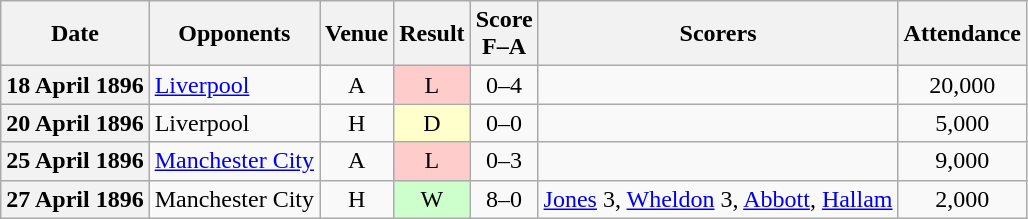<table class="wikitable plainrowheaders" style=text-align:center>
<tr>
<th scope=col>Date</th>
<th scope=col>Opponents</th>
<th scope=col>Venue</th>
<th scope=col>Result</th>
<th scope=col>Score<br>F–A</th>
<th scope=col>Scorers</th>
<th scope=col>Attendance</th>
</tr>
<tr>
<th scope=row>18 April 1896</th>
<td style=text-align:left><a href='#'>Liverpool</a></td>
<td>A</td>
<td style=background:#fcc>L</td>
<td>0–4</td>
<td></td>
<td>20,000</td>
</tr>
<tr>
<th scope=row>20 April 1896</th>
<td style=text-align:left>Liverpool</td>
<td>H</td>
<td style=background:#ffc>D</td>
<td>0–0</td>
<td></td>
<td>5,000</td>
</tr>
<tr>
<th scope=row>25 April 1896</th>
<td style=text-align:left><a href='#'>Manchester City</a></td>
<td>A</td>
<td style=background:#fcc>L</td>
<td>0–3</td>
<td></td>
<td>9,000</td>
</tr>
<tr>
<th scope=row>27 April 1896</th>
<td style=text-align:left>Manchester City</td>
<td>H</td>
<td style=background:#cfc>W</td>
<td>8–0</td>
<td style=text-align:left><a href='#'>Jones</a> 3, <a href='#'>Wheldon</a> 3, <a href='#'>Abbott</a>, <a href='#'>Hallam</a></td>
<td>2,000</td>
</tr>
</table>
